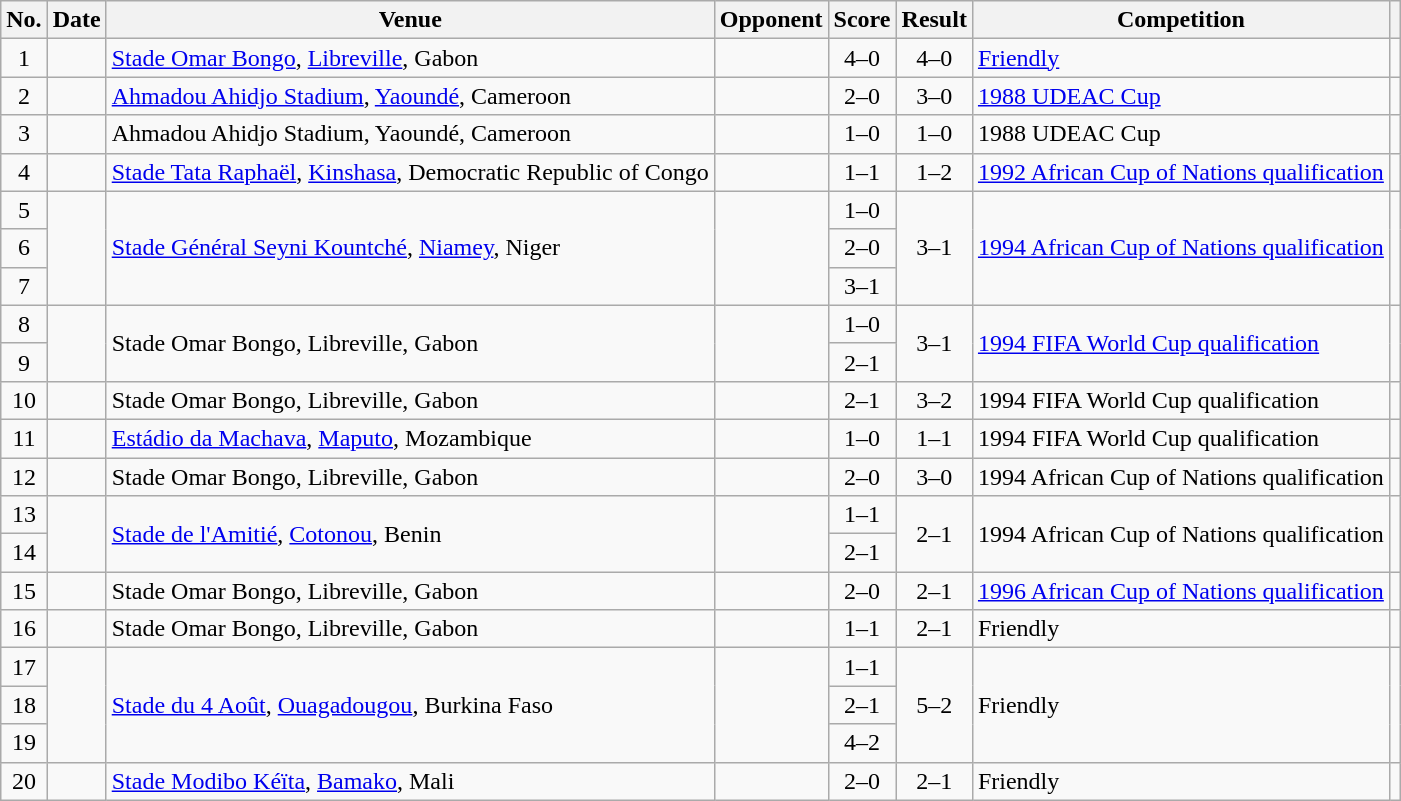<table class="wikitable sortable">
<tr>
<th scope="col">No.</th>
<th scope="col">Date</th>
<th scope="col">Venue</th>
<th scope="col">Opponent</th>
<th scope="col">Score</th>
<th scope="col">Result</th>
<th scope="col">Competition</th>
<th scope="col" class="unsortable"></th>
</tr>
<tr>
<td style="text-align:center">1</td>
<td></td>
<td><a href='#'>Stade Omar Bongo</a>, <a href='#'>Libreville</a>, Gabon</td>
<td></td>
<td style="text-align:center">4–0</td>
<td style="text-align:center">4–0</td>
<td><a href='#'>Friendly</a></td>
<td></td>
</tr>
<tr>
<td style="text-align:center">2</td>
<td></td>
<td><a href='#'>Ahmadou Ahidjo Stadium</a>, <a href='#'>Yaoundé</a>, Cameroon</td>
<td></td>
<td style="text-align:center">2–0</td>
<td style="text-align:center">3–0</td>
<td><a href='#'>1988 UDEAC Cup</a></td>
<td></td>
</tr>
<tr>
<td style="text-align:center">3</td>
<td></td>
<td>Ahmadou Ahidjo Stadium, Yaoundé, Cameroon</td>
<td></td>
<td style="text-align:center">1–0</td>
<td style="text-align:center">1–0</td>
<td>1988 UDEAC Cup</td>
<td></td>
</tr>
<tr>
<td style="text-align:center">4</td>
<td></td>
<td><a href='#'>Stade Tata Raphaël</a>, <a href='#'>Kinshasa</a>, Democratic Republic of Congo</td>
<td></td>
<td style="text-align:center">1–1</td>
<td style="text-align:center">1–2</td>
<td><a href='#'>1992 African Cup of Nations qualification</a></td>
<td></td>
</tr>
<tr>
<td style="text-align:center">5</td>
<td rowspan="3"></td>
<td rowspan="3"><a href='#'>Stade Général Seyni Kountché</a>, <a href='#'>Niamey</a>, Niger</td>
<td rowspan="3"></td>
<td style="text-align:center">1–0</td>
<td rowspan="3" style="text-align:center">3–1</td>
<td rowspan="3"><a href='#'>1994 African Cup of Nations qualification</a></td>
<td rowspan="3"></td>
</tr>
<tr>
<td style="text-align:center">6</td>
<td style="text-align:center">2–0</td>
</tr>
<tr>
<td style="text-align:center">7</td>
<td style="text-align:center">3–1</td>
</tr>
<tr>
<td style="text-align:center">8</td>
<td rowspan="2"></td>
<td rowspan="2">Stade Omar Bongo, Libreville, Gabon</td>
<td rowspan="2"></td>
<td style="text-align:center">1–0</td>
<td rowspan="2" style="text-align:center">3–1</td>
<td rowspan="2"><a href='#'>1994 FIFA World Cup qualification</a></td>
<td rowspan="2"></td>
</tr>
<tr>
<td style="text-align:center">9</td>
<td style="text-align:center">2–1</td>
</tr>
<tr>
<td style="text-align:center">10</td>
<td></td>
<td>Stade Omar Bongo, Libreville, Gabon</td>
<td></td>
<td style="text-align:center">2–1</td>
<td style="text-align:center">3–2</td>
<td>1994 FIFA World Cup qualification</td>
<td></td>
</tr>
<tr>
<td style="text-align:center">11</td>
<td></td>
<td><a href='#'>Estádio da Machava</a>, <a href='#'>Maputo</a>, Mozambique</td>
<td></td>
<td style="text-align:center">1–0</td>
<td style="text-align:center">1–1</td>
<td>1994 FIFA World Cup qualification</td>
<td></td>
</tr>
<tr>
<td style="text-align:center">12</td>
<td></td>
<td>Stade Omar Bongo, Libreville, Gabon</td>
<td></td>
<td style="text-align:center">2–0</td>
<td style="text-align:center">3–0</td>
<td>1994 African Cup of Nations qualification</td>
<td></td>
</tr>
<tr>
<td style="text-align:center">13</td>
<td rowspan="2"></td>
<td rowspan="2"><a href='#'>Stade de l'Amitié</a>, <a href='#'>Cotonou</a>, Benin</td>
<td rowspan="2"></td>
<td style="text-align:center">1–1</td>
<td rowspan="2" style="text-align:center">2–1</td>
<td rowspan="2">1994 African Cup of Nations qualification</td>
<td rowspan="2"></td>
</tr>
<tr>
<td style="text-align:center">14</td>
<td style="text-align:center">2–1</td>
</tr>
<tr>
<td style="text-align:center">15</td>
<td></td>
<td>Stade Omar Bongo, Libreville, Gabon</td>
<td></td>
<td style="text-align:center">2–0</td>
<td style="text-align:center">2–1</td>
<td><a href='#'>1996 African Cup of Nations qualification</a></td>
<td></td>
</tr>
<tr>
<td style="text-align:center">16</td>
<td></td>
<td>Stade Omar Bongo, Libreville, Gabon</td>
<td></td>
<td style="text-align:center">1–1</td>
<td style="text-align:center">2–1</td>
<td>Friendly</td>
<td></td>
</tr>
<tr>
<td style="text-align:center">17</td>
<td rowspan="3"></td>
<td rowspan="3"><a href='#'>Stade du 4 Août</a>, <a href='#'>Ouagadougou</a>, Burkina Faso</td>
<td rowspan="3"></td>
<td style="text-align:center">1–1</td>
<td rowspan="3" style="text-align:center">5–2</td>
<td rowspan="3">Friendly</td>
<td rowspan="3"></td>
</tr>
<tr>
<td style="text-align:center">18</td>
<td style="text-align:center">2–1</td>
</tr>
<tr>
<td style="text-align:center">19</td>
<td style="text-align:center">4–2</td>
</tr>
<tr>
<td style="text-align:center">20</td>
<td></td>
<td><a href='#'>Stade Modibo Kéïta</a>, <a href='#'>Bamako</a>, Mali</td>
<td></td>
<td style="text-align:center">2–0</td>
<td style="text-align:center">2–1</td>
<td>Friendly</td>
<td></td>
</tr>
</table>
